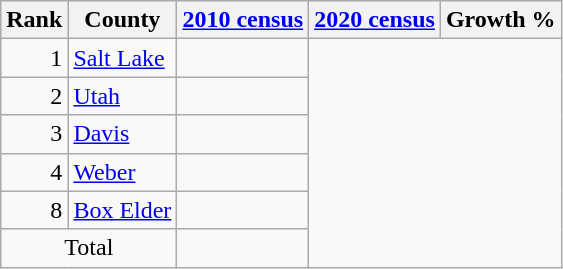<table class="wikitable sortable">
<tr>
<th>Rank</th>
<th>County</th>
<th><a href='#'>2010 census</a></th>
<th><a href='#'>2020 census</a></th>
<th>Growth %</th>
</tr>
<tr>
<td align=right>1</td>
<td><a href='#'>Salt Lake</a></td>
<td></td>
</tr>
<tr>
<td align=right>2</td>
<td><a href='#'>Utah</a></td>
<td></td>
</tr>
<tr>
<td align=right>3</td>
<td><a href='#'>Davis</a></td>
<td></td>
</tr>
<tr>
<td align=right>4</td>
<td><a href='#'>Weber</a></td>
<td></td>
</tr>
<tr>
<td align=right>8</td>
<td><a href='#'>Box Elder</a></td>
<td></td>
</tr>
<tr class="sortbottom">
<td align=center colspan=2>Total</td>
<td></td>
</tr>
</table>
